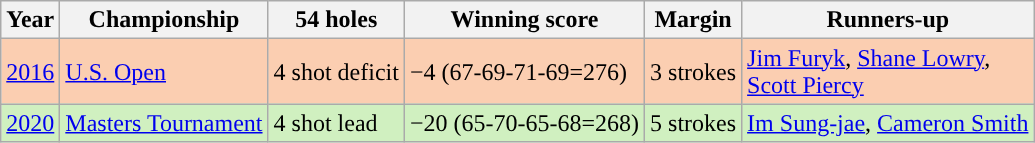<table class="wikitable">
<tr>
<th>Year</th>
<th>Championship</th>
<th>54 holes</th>
<th>Winning score</th>
<th>Margin</th>
<th>Runners-up</th>
</tr>
<tr style="background:#FBCEB1;">
<td><a href='#'>2016</a></td>
<td><a href='#'>U.S. Open</a></td>
<td>4 shot deficit</td>
<td>−4 (67-69-71-69=276)</td>
<td>3 strokes</td>
<td> <a href='#'>Jim Furyk</a>,  <a href='#'>Shane Lowry</a>,<br> <a href='#'>Scott Piercy</a></td>
</tr>
<tr style="background:#d0f0c0">
<td><a href='#'>2020</a></td>
<td><a href='#'>Masters Tournament</a></td>
<td>4 shot lead</td>
<td>−20 (65-70-65-68=268)</td>
<td>5 strokes</td>
<td> <a href='#'>Im Sung-jae</a>,  <a href='#'>Cameron Smith</a></td>
</tr>
</table>
